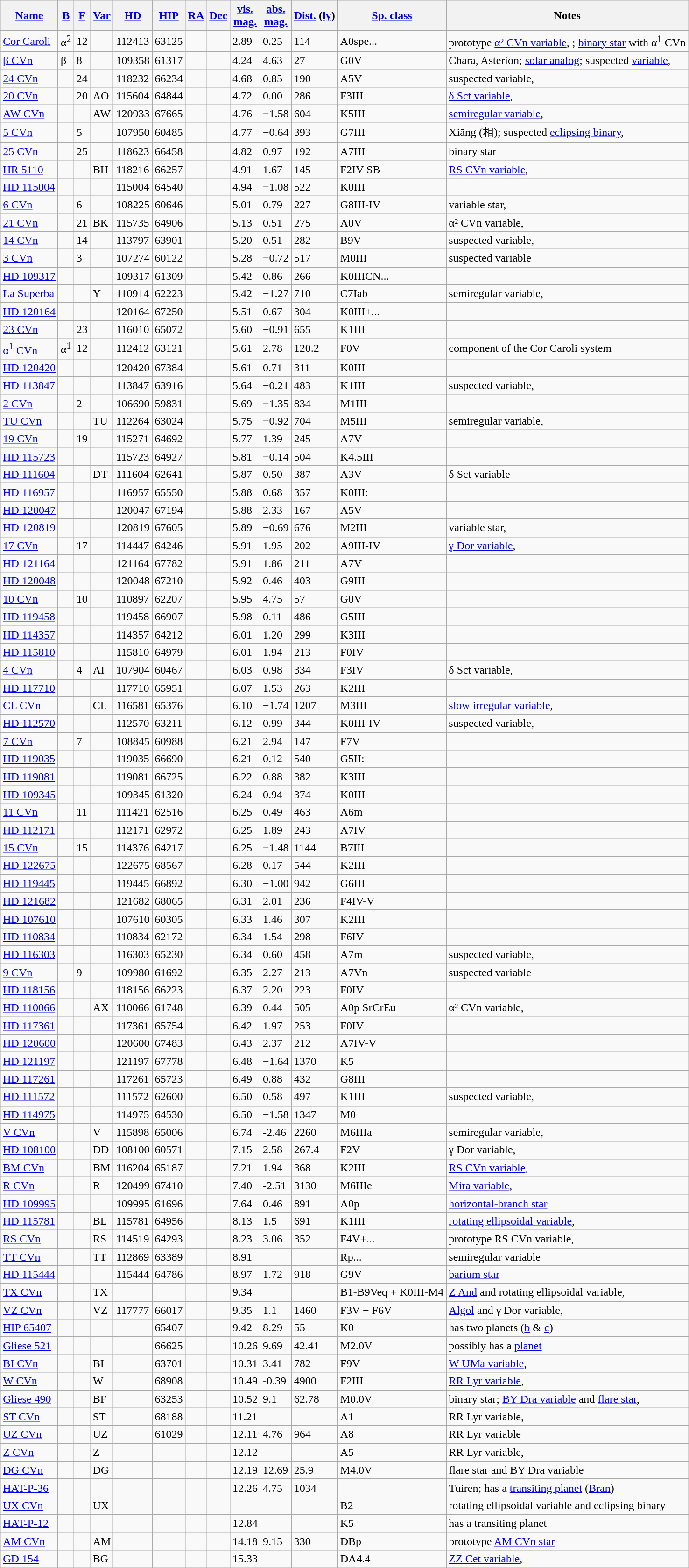<table class="wikitable sortable sticky-header">
<tr>
<th><a href='#'>Name</a></th>
<th><a href='#'>B</a></th>
<th><a href='#'>F</a></th>
<th><a href='#'>Var</a></th>
<th><a href='#'>HD</a></th>
<th><a href='#'>HIP</a></th>
<th><a href='#'>RA</a></th>
<th><a href='#'>Dec</a></th>
<th><a href='#'>vis.<br>mag.</a></th>
<th><a href='#'>abs.<br>mag.</a></th>
<th><a href='#'>Dist.</a> (<a href='#'>ly</a>)</th>
<th><a href='#'>Sp. class</a></th>
<th>Notes</th>
</tr>
<tr>
<td><a href='#'>Cor Caroli</a></td>
<td>α<sup>2</sup></td>
<td>12</td>
<td></td>
<td>112413</td>
<td>63125</td>
<td></td>
<td></td>
<td>2.89</td>
<td>0.25</td>
<td>114</td>
<td>A0spe...</td>
<td style="text-align:left;">prototype <a href='#'>α² CVn variable</a>, ; <a href='#'>binary star</a> with α<sup>1</sup> CVn</td>
</tr>
<tr>
<td><a href='#'>β CVn</a></td>
<td>β</td>
<td>8</td>
<td></td>
<td>109358</td>
<td>61317</td>
<td></td>
<td></td>
<td>4.24</td>
<td>4.63</td>
<td>27</td>
<td>G0V</td>
<td style="text-align:left;">Chara, Asterion; <a href='#'>solar analog</a>; suspected <a href='#'>variable</a>, </td>
</tr>
<tr>
<td><a href='#'>24 CVn</a></td>
<td></td>
<td>24</td>
<td></td>
<td>118232</td>
<td>66234</td>
<td></td>
<td></td>
<td>4.68</td>
<td>0.85</td>
<td>190</td>
<td>A5V</td>
<td>suspected variable, </td>
</tr>
<tr>
<td><a href='#'>20 CVn</a></td>
<td></td>
<td>20</td>
<td>AO</td>
<td>115604</td>
<td>64844</td>
<td></td>
<td></td>
<td>4.72</td>
<td>0.00</td>
<td>286</td>
<td>F3III</td>
<td style="text-align:left;"><a href='#'>δ Sct variable</a>, </td>
</tr>
<tr>
<td><a href='#'>AW CVn</a></td>
<td></td>
<td></td>
<td>AW</td>
<td>120933</td>
<td>67665</td>
<td></td>
<td></td>
<td>4.76</td>
<td>−1.58</td>
<td>604</td>
<td>K5III</td>
<td><a href='#'>semiregular variable</a>, </td>
</tr>
<tr>
<td><a href='#'>5 CVn</a></td>
<td></td>
<td>5</td>
<td></td>
<td>107950</td>
<td>60485</td>
<td></td>
<td></td>
<td>4.77</td>
<td>−0.64</td>
<td>393</td>
<td>G7III</td>
<td>Xiāng (相); suspected <a href='#'>eclipsing binary</a>, </td>
</tr>
<tr>
<td><a href='#'>25 CVn</a></td>
<td></td>
<td>25</td>
<td></td>
<td>118623</td>
<td>66458</td>
<td></td>
<td></td>
<td>4.82</td>
<td>0.97</td>
<td>192</td>
<td>A7III</td>
<td style="text-align:left;">binary star</td>
</tr>
<tr>
<td><a href='#'>HR 5110</a></td>
<td></td>
<td></td>
<td>BH</td>
<td>118216</td>
<td>66257</td>
<td></td>
<td></td>
<td>4.91</td>
<td>1.67</td>
<td>145</td>
<td>F2IV SB</td>
<td style="text-align:left;"><a href='#'>RS CVn variable</a>, </td>
</tr>
<tr>
<td><a href='#'>HD 115004</a></td>
<td></td>
<td></td>
<td></td>
<td>115004</td>
<td>64540</td>
<td></td>
<td></td>
<td>4.94</td>
<td>−1.08</td>
<td>522</td>
<td>K0III</td>
<td></td>
</tr>
<tr>
<td><a href='#'>6 CVn</a></td>
<td></td>
<td>6</td>
<td></td>
<td>108225</td>
<td>60646</td>
<td></td>
<td></td>
<td>5.01</td>
<td>0.79</td>
<td>227</td>
<td>G8III-IV</td>
<td>variable star, </td>
</tr>
<tr>
<td><a href='#'>21 CVn</a></td>
<td></td>
<td>21</td>
<td>BK</td>
<td>115735</td>
<td>64906</td>
<td></td>
<td></td>
<td>5.13</td>
<td>0.51</td>
<td>275</td>
<td>A0V</td>
<td style="text-align:left;">α² CVn variable, </td>
</tr>
<tr>
<td><a href='#'>14 CVn</a></td>
<td></td>
<td>14</td>
<td></td>
<td>113797</td>
<td>63901</td>
<td></td>
<td></td>
<td>5.20</td>
<td>0.51</td>
<td>282</td>
<td>B9V</td>
<td>suspected variable, </td>
</tr>
<tr>
<td><a href='#'>3 CVn</a></td>
<td></td>
<td>3</td>
<td></td>
<td>107274</td>
<td>60122</td>
<td></td>
<td></td>
<td>5.28</td>
<td>−0.72</td>
<td>517</td>
<td>M0III</td>
<td>suspected variable</td>
</tr>
<tr>
<td><a href='#'>HD 109317</a></td>
<td></td>
<td></td>
<td></td>
<td>109317</td>
<td>61309</td>
<td></td>
<td></td>
<td>5.42</td>
<td>0.86</td>
<td>266</td>
<td>K0IIICN...</td>
<td></td>
</tr>
<tr>
<td><a href='#'>La Superba</a></td>
<td></td>
<td></td>
<td>Y</td>
<td>110914</td>
<td>62223</td>
<td></td>
<td></td>
<td>5.42</td>
<td>−1.27</td>
<td>710</td>
<td>C7Iab</td>
<td style="text-align:left;">semiregular variable, </td>
</tr>
<tr>
<td><a href='#'>HD 120164</a></td>
<td></td>
<td></td>
<td></td>
<td>120164</td>
<td>67250</td>
<td></td>
<td></td>
<td>5.51</td>
<td>0.67</td>
<td>304</td>
<td>K0III+...</td>
<td></td>
</tr>
<tr>
<td><a href='#'>23 CVn</a></td>
<td></td>
<td>23</td>
<td></td>
<td>116010</td>
<td>65072</td>
<td></td>
<td></td>
<td>5.60</td>
<td>−0.91</td>
<td>655</td>
<td>K1III</td>
<td></td>
</tr>
<tr>
<td><a href='#'>α<sup>1</sup> CVn</a></td>
<td>α<sup>1</sup></td>
<td>12</td>
<td></td>
<td>112412</td>
<td>63121</td>
<td></td>
<td></td>
<td>5.61</td>
<td>2.78</td>
<td>120.2</td>
<td>F0V</td>
<td style="text-align:left;">component of the Cor Caroli system</td>
</tr>
<tr>
<td><a href='#'>HD 120420</a></td>
<td></td>
<td></td>
<td></td>
<td>120420</td>
<td>67384</td>
<td></td>
<td></td>
<td>5.61</td>
<td>0.71</td>
<td>311</td>
<td>K0III</td>
<td></td>
</tr>
<tr>
<td><a href='#'>HD 113847</a></td>
<td></td>
<td></td>
<td></td>
<td>113847</td>
<td>63916</td>
<td></td>
<td></td>
<td>5.64</td>
<td>−0.21</td>
<td>483</td>
<td>K1III</td>
<td>suspected variable, </td>
</tr>
<tr>
<td><a href='#'>2 CVn</a></td>
<td></td>
<td>2</td>
<td></td>
<td>106690</td>
<td>59831</td>
<td></td>
<td></td>
<td>5.69</td>
<td>−1.35</td>
<td>834</td>
<td>M1III</td>
<td></td>
</tr>
<tr>
<td><a href='#'>TU CVn</a></td>
<td></td>
<td></td>
<td>TU</td>
<td>112264</td>
<td>63024</td>
<td></td>
<td></td>
<td>5.75</td>
<td>−0.92</td>
<td>704</td>
<td>M5III</td>
<td style="text-align:left;">semiregular variable, </td>
</tr>
<tr>
<td><a href='#'>19 CVn</a></td>
<td></td>
<td>19</td>
<td></td>
<td>115271</td>
<td>64692</td>
<td></td>
<td></td>
<td>5.77</td>
<td>1.39</td>
<td>245</td>
<td>A7V</td>
<td></td>
</tr>
<tr>
<td><a href='#'>HD 115723</a></td>
<td></td>
<td></td>
<td></td>
<td>115723</td>
<td>64927</td>
<td></td>
<td></td>
<td>5.81</td>
<td>−0.14</td>
<td>504</td>
<td>K4.5III</td>
<td></td>
</tr>
<tr>
<td><a href='#'>HD 111604</a></td>
<td></td>
<td></td>
<td>DT</td>
<td>111604</td>
<td>62641</td>
<td></td>
<td></td>
<td>5.87</td>
<td>0.50</td>
<td>387</td>
<td>A3V</td>
<td>δ Sct variable</td>
</tr>
<tr>
<td><a href='#'>HD 116957</a></td>
<td></td>
<td></td>
<td></td>
<td>116957</td>
<td>65550</td>
<td></td>
<td></td>
<td>5.88</td>
<td>0.68</td>
<td>357</td>
<td>K0III:</td>
<td></td>
</tr>
<tr>
<td><a href='#'>HD 120047</a></td>
<td></td>
<td></td>
<td></td>
<td>120047</td>
<td>67194</td>
<td></td>
<td></td>
<td>5.88</td>
<td>2.33</td>
<td>167</td>
<td>A5V</td>
<td></td>
</tr>
<tr>
<td><a href='#'>HD 120819</a></td>
<td></td>
<td></td>
<td></td>
<td>120819</td>
<td>67605</td>
<td></td>
<td></td>
<td>5.89</td>
<td>−0.69</td>
<td>676</td>
<td>M2III</td>
<td>variable star, </td>
</tr>
<tr>
<td><a href='#'>17 CVn</a></td>
<td></td>
<td>17</td>
<td></td>
<td>114447</td>
<td>64246</td>
<td></td>
<td></td>
<td>5.91</td>
<td>1.95</td>
<td>202</td>
<td>A9III-IV</td>
<td><a href='#'>γ Dor variable</a>, </td>
</tr>
<tr>
<td><a href='#'>HD 121164</a></td>
<td></td>
<td></td>
<td></td>
<td>121164</td>
<td>67782</td>
<td></td>
<td></td>
<td>5.91</td>
<td>1.86</td>
<td>211</td>
<td>A7V</td>
<td></td>
</tr>
<tr>
<td><a href='#'>HD 120048</a></td>
<td></td>
<td></td>
<td></td>
<td>120048</td>
<td>67210</td>
<td></td>
<td></td>
<td>5.92</td>
<td>0.46</td>
<td>403</td>
<td>G9III</td>
<td></td>
</tr>
<tr>
<td><a href='#'>10 CVn</a></td>
<td></td>
<td>10</td>
<td></td>
<td>110897</td>
<td>62207</td>
<td></td>
<td></td>
<td>5.95</td>
<td>4.75</td>
<td>57</td>
<td>G0V</td>
<td></td>
</tr>
<tr>
<td><a href='#'>HD 119458</a></td>
<td></td>
<td></td>
<td></td>
<td>119458</td>
<td>66907</td>
<td></td>
<td></td>
<td>5.98</td>
<td>0.11</td>
<td>486</td>
<td>G5III</td>
<td></td>
</tr>
<tr>
<td><a href='#'>HD 114357</a></td>
<td></td>
<td></td>
<td></td>
<td>114357</td>
<td>64212</td>
<td></td>
<td></td>
<td>6.01</td>
<td>1.20</td>
<td>299</td>
<td>K3III</td>
<td></td>
</tr>
<tr>
<td><a href='#'>HD 115810</a></td>
<td></td>
<td></td>
<td></td>
<td>115810</td>
<td>64979</td>
<td></td>
<td></td>
<td>6.01</td>
<td>1.94</td>
<td>213</td>
<td>F0IV</td>
<td></td>
</tr>
<tr>
<td><a href='#'>4 CVn</a></td>
<td></td>
<td>4</td>
<td>AI</td>
<td>107904</td>
<td>60467</td>
<td></td>
<td></td>
<td>6.03</td>
<td>0.98</td>
<td>334</td>
<td>F3IV</td>
<td style="text-align:left;">δ Sct variable, </td>
</tr>
<tr>
<td><a href='#'>HD 117710</a></td>
<td></td>
<td></td>
<td></td>
<td>117710</td>
<td>65951</td>
<td></td>
<td></td>
<td>6.07</td>
<td>1.53</td>
<td>263</td>
<td>K2III</td>
<td></td>
</tr>
<tr>
<td><a href='#'>CL CVn</a></td>
<td></td>
<td></td>
<td>CL</td>
<td>116581</td>
<td>65376</td>
<td></td>
<td></td>
<td>6.10</td>
<td>−1.74</td>
<td>1207</td>
<td>M3III</td>
<td><a href='#'>slow irregular variable</a>, </td>
</tr>
<tr>
<td><a href='#'>HD 112570</a></td>
<td></td>
<td></td>
<td></td>
<td>112570</td>
<td>63211</td>
<td></td>
<td></td>
<td>6.12</td>
<td>0.99</td>
<td>344</td>
<td>K0III-IV</td>
<td>suspected variable, </td>
</tr>
<tr>
<td><a href='#'>7 CVn</a></td>
<td></td>
<td>7</td>
<td></td>
<td>108845</td>
<td>60988</td>
<td></td>
<td></td>
<td>6.21</td>
<td>2.94</td>
<td>147</td>
<td>F7V</td>
<td></td>
</tr>
<tr>
<td><a href='#'>HD 119035</a></td>
<td></td>
<td></td>
<td></td>
<td>119035</td>
<td>66690</td>
<td></td>
<td></td>
<td>6.21</td>
<td>0.12</td>
<td>540</td>
<td>G5II:</td>
<td></td>
</tr>
<tr>
<td><a href='#'>HD 119081</a></td>
<td></td>
<td></td>
<td></td>
<td>119081</td>
<td>66725</td>
<td></td>
<td></td>
<td>6.22</td>
<td>0.88</td>
<td>382</td>
<td>K3III</td>
<td></td>
</tr>
<tr>
<td><a href='#'>HD 109345</a></td>
<td></td>
<td></td>
<td></td>
<td>109345</td>
<td>61320</td>
<td></td>
<td></td>
<td>6.24</td>
<td>0.94</td>
<td>374</td>
<td>K0III</td>
<td></td>
</tr>
<tr>
<td><a href='#'>11 CVn</a></td>
<td></td>
<td>11</td>
<td></td>
<td>111421</td>
<td>62516</td>
<td></td>
<td></td>
<td>6.25</td>
<td>0.49</td>
<td>463</td>
<td>A6m</td>
<td></td>
</tr>
<tr>
<td><a href='#'>HD 112171</a></td>
<td></td>
<td></td>
<td></td>
<td>112171</td>
<td>62972</td>
<td></td>
<td></td>
<td>6.25</td>
<td>1.89</td>
<td>243</td>
<td>A7IV</td>
<td></td>
</tr>
<tr>
<td><a href='#'>15 CVn</a></td>
<td></td>
<td>15</td>
<td></td>
<td>114376</td>
<td>64217</td>
<td></td>
<td></td>
<td>6.25</td>
<td>−1.48</td>
<td>1144</td>
<td>B7III</td>
<td></td>
</tr>
<tr>
<td><a href='#'>HD 122675</a></td>
<td></td>
<td></td>
<td></td>
<td>122675</td>
<td>68567</td>
<td></td>
<td></td>
<td>6.28</td>
<td>0.17</td>
<td>544</td>
<td>K2III</td>
<td></td>
</tr>
<tr>
<td><a href='#'>HD 119445</a></td>
<td></td>
<td></td>
<td></td>
<td>119445</td>
<td>66892</td>
<td></td>
<td></td>
<td>6.30</td>
<td>−1.00</td>
<td>942</td>
<td>G6III</td>
<td></td>
</tr>
<tr>
<td><a href='#'>HD 121682</a></td>
<td></td>
<td></td>
<td></td>
<td>121682</td>
<td>68065</td>
<td></td>
<td></td>
<td>6.31</td>
<td>2.01</td>
<td>236</td>
<td>F4IV-V</td>
<td></td>
</tr>
<tr>
<td><a href='#'>HD 107610</a></td>
<td></td>
<td></td>
<td></td>
<td>107610</td>
<td>60305</td>
<td></td>
<td></td>
<td>6.33</td>
<td>1.46</td>
<td>307</td>
<td>K2III</td>
<td></td>
</tr>
<tr>
<td><a href='#'>HD 110834</a></td>
<td></td>
<td></td>
<td></td>
<td>110834</td>
<td>62172</td>
<td></td>
<td></td>
<td>6.34</td>
<td>1.54</td>
<td>298</td>
<td>F6IV</td>
<td></td>
</tr>
<tr>
<td><a href='#'>HD 116303</a></td>
<td></td>
<td></td>
<td></td>
<td>116303</td>
<td>65230</td>
<td></td>
<td></td>
<td>6.34</td>
<td>0.60</td>
<td>458</td>
<td>A7m</td>
<td>suspected variable, </td>
</tr>
<tr>
<td><a href='#'>9 CVn</a></td>
<td></td>
<td>9</td>
<td></td>
<td>109980</td>
<td>61692</td>
<td></td>
<td></td>
<td>6.35</td>
<td>2.27</td>
<td>213</td>
<td>A7Vn</td>
<td>suspected variable</td>
</tr>
<tr>
<td><a href='#'>HD 118156</a></td>
<td></td>
<td></td>
<td></td>
<td>118156</td>
<td>66223</td>
<td></td>
<td></td>
<td>6.37</td>
<td>2.20</td>
<td>223</td>
<td>F0IV</td>
<td></td>
</tr>
<tr>
<td><a href='#'>HD 110066</a></td>
<td></td>
<td></td>
<td>AX</td>
<td>110066</td>
<td>61748</td>
<td></td>
<td></td>
<td>6.39</td>
<td>0.44</td>
<td>505</td>
<td>A0p SrCrEu</td>
<td style="text-align:left;">α² CVn variable, </td>
</tr>
<tr>
<td><a href='#'>HD 117361</a></td>
<td></td>
<td></td>
<td></td>
<td>117361</td>
<td>65754</td>
<td></td>
<td></td>
<td>6.42</td>
<td>1.97</td>
<td>253</td>
<td>F0IV</td>
<td></td>
</tr>
<tr>
<td><a href='#'>HD 120600</a></td>
<td></td>
<td></td>
<td></td>
<td>120600</td>
<td>67483</td>
<td></td>
<td></td>
<td>6.43</td>
<td>2.37</td>
<td>212</td>
<td>A7IV-V</td>
<td></td>
</tr>
<tr>
<td><a href='#'>HD 121197</a></td>
<td></td>
<td></td>
<td></td>
<td>121197</td>
<td>67778</td>
<td></td>
<td></td>
<td>6.48</td>
<td>−1.64</td>
<td>1370</td>
<td>K5</td>
<td></td>
</tr>
<tr>
<td><a href='#'>HD 117261</a></td>
<td></td>
<td></td>
<td></td>
<td>117261</td>
<td>65723</td>
<td></td>
<td></td>
<td>6.49</td>
<td>0.88</td>
<td>432</td>
<td>G8III</td>
<td></td>
</tr>
<tr>
<td><a href='#'>HD 111572</a></td>
<td></td>
<td></td>
<td></td>
<td>111572</td>
<td>62600</td>
<td></td>
<td></td>
<td>6.50</td>
<td>0.58</td>
<td>497</td>
<td>K1III</td>
<td>suspected variable, </td>
</tr>
<tr>
<td><a href='#'>HD 114975</a></td>
<td></td>
<td></td>
<td></td>
<td>114975</td>
<td>64530</td>
<td></td>
<td></td>
<td>6.50</td>
<td>−1.58</td>
<td>1347</td>
<td>M0</td>
<td></td>
</tr>
<tr>
<td><a href='#'>V CVn</a></td>
<td></td>
<td></td>
<td>V</td>
<td>115898</td>
<td>65006</td>
<td></td>
<td></td>
<td>6.74</td>
<td>-2.46</td>
<td>2260</td>
<td>M6IIIa</td>
<td style="text-align:left;">semiregular variable, </td>
</tr>
<tr>
<td><a href='#'>HD 108100</a></td>
<td></td>
<td></td>
<td>DD</td>
<td>108100</td>
<td>60571</td>
<td></td>
<td></td>
<td>7.15</td>
<td>2.58</td>
<td>267.4</td>
<td>F2V</td>
<td style="text-align:left;">γ Dor variable, </td>
</tr>
<tr>
<td><a href='#'>BM CVn</a></td>
<td></td>
<td></td>
<td>BM</td>
<td>116204</td>
<td>65187</td>
<td></td>
<td></td>
<td>7.21</td>
<td>1.94</td>
<td>368</td>
<td>K2III</td>
<td style="text-align:left;"><a href='#'>RS CVn variable</a>, </td>
</tr>
<tr>
<td><a href='#'>R CVn</a></td>
<td></td>
<td></td>
<td>R</td>
<td>120499</td>
<td>67410</td>
<td></td>
<td></td>
<td>7.40</td>
<td>-2.51</td>
<td>3130</td>
<td>M6IIIe</td>
<td style="text-align:left;"><a href='#'>Mira variable</a>, </td>
</tr>
<tr>
<td><a href='#'>HD 109995</a></td>
<td></td>
<td></td>
<td></td>
<td>109995</td>
<td>61696</td>
<td></td>
<td></td>
<td>7.64</td>
<td>0.46</td>
<td>891</td>
<td>A0p</td>
<td style="text-align:left;"><a href='#'>horizontal-branch star</a></td>
</tr>
<tr>
<td><a href='#'>HD 115781</a></td>
<td></td>
<td></td>
<td>BL</td>
<td>115781</td>
<td>64956</td>
<td></td>
<td></td>
<td>8.13</td>
<td>1.5</td>
<td>691</td>
<td>K1III</td>
<td style="text-align:left;"><a href='#'>rotating ellipsoidal variable</a>, </td>
</tr>
<tr>
<td><a href='#'>RS CVn</a></td>
<td></td>
<td></td>
<td>RS</td>
<td>114519</td>
<td>64293</td>
<td></td>
<td></td>
<td>8.23</td>
<td>3.06</td>
<td>352</td>
<td>F4V+...</td>
<td style="text-align:left;">prototype RS CVn variable, </td>
</tr>
<tr>
<td><a href='#'>TT CVn</a></td>
<td></td>
<td></td>
<td>TT</td>
<td>112869</td>
<td>63389</td>
<td></td>
<td></td>
<td>8.91</td>
<td></td>
<td></td>
<td>Rp...</td>
<td style="text-align:left;">semiregular variable</td>
</tr>
<tr>
<td><a href='#'>HD 115444</a></td>
<td></td>
<td></td>
<td></td>
<td>115444</td>
<td>64786</td>
<td></td>
<td></td>
<td>8.97</td>
<td>1.72</td>
<td>918</td>
<td>G9V</td>
<td style="text-align:left;"><a href='#'>barium star</a></td>
</tr>
<tr>
<td><a href='#'>TX CVn</a></td>
<td></td>
<td></td>
<td>TX</td>
<td></td>
<td></td>
<td></td>
<td></td>
<td>9.34</td>
<td></td>
<td></td>
<td>B1-B9Veq + K0III-M4</td>
<td style="text-align:left;"><a href='#'>Z And</a> and rotating ellipsoidal variable, </td>
</tr>
<tr>
<td><a href='#'>VZ CVn</a></td>
<td></td>
<td></td>
<td>VZ</td>
<td>117777</td>
<td>66017</td>
<td></td>
<td></td>
<td>9.35</td>
<td>1.1</td>
<td>1460</td>
<td>F3V + F6V</td>
<td style="text-align:left;"><a href='#'>Algol</a> and γ Dor variable, </td>
</tr>
<tr>
<td><a href='#'>HIP 65407</a></td>
<td></td>
<td></td>
<td></td>
<td></td>
<td>65407</td>
<td></td>
<td></td>
<td>9.42</td>
<td>8.29</td>
<td>55</td>
<td>K0</td>
<td style="text-align:left;">has two planets (<a href='#'>b</a> & <a href='#'>c</a>)</td>
</tr>
<tr>
<td><a href='#'>Gliese 521</a></td>
<td></td>
<td></td>
<td></td>
<td></td>
<td>66625</td>
<td></td>
<td></td>
<td>10.26</td>
<td>9.69</td>
<td>42.41</td>
<td>M2.0V</td>
<td style="text-align:left;">possibly has a <a href='#'>planet</a></td>
</tr>
<tr>
<td><a href='#'>BI CVn</a></td>
<td></td>
<td></td>
<td>BI</td>
<td></td>
<td>63701</td>
<td></td>
<td></td>
<td>10.31</td>
<td>3.41</td>
<td>782</td>
<td>F9V</td>
<td style="text-align:left;"><a href='#'>W UMa variable</a>, </td>
</tr>
<tr>
<td><a href='#'>W CVn</a></td>
<td></td>
<td></td>
<td>W</td>
<td></td>
<td>68908</td>
<td></td>
<td></td>
<td>10.49</td>
<td>-0.39</td>
<td>4900</td>
<td>F2III</td>
<td style="text-align:left;"><a href='#'>RR Lyr variable</a>, </td>
</tr>
<tr>
<td><a href='#'>Gliese 490</a></td>
<td></td>
<td></td>
<td>BF</td>
<td></td>
<td>63253</td>
<td></td>
<td></td>
<td>10.52</td>
<td>9.1</td>
<td>62.78</td>
<td>M0.0V</td>
<td style="text-align:left;">binary star; <a href='#'>BY Dra variable</a> and <a href='#'>flare star</a>, </td>
</tr>
<tr>
<td><a href='#'>ST CVn</a></td>
<td></td>
<td></td>
<td>ST</td>
<td></td>
<td>68188</td>
<td></td>
<td></td>
<td>11.21</td>
<td></td>
<td></td>
<td>A1</td>
<td style="text-align:left;">RR Lyr variable, </td>
</tr>
<tr>
<td><a href='#'>UZ CVn</a></td>
<td></td>
<td></td>
<td>UZ</td>
<td></td>
<td>61029</td>
<td></td>
<td></td>
<td>12.11</td>
<td>4.76</td>
<td>964</td>
<td>A8</td>
<td style="text-align:left;">RR Lyr variable</td>
</tr>
<tr>
<td><a href='#'>Z CVn</a></td>
<td></td>
<td></td>
<td>Z</td>
<td></td>
<td></td>
<td></td>
<td></td>
<td>12.12</td>
<td></td>
<td></td>
<td>A5</td>
<td style="text-align:left;">RR Lyr variable, </td>
</tr>
<tr>
<td><a href='#'>DG CVn</a></td>
<td></td>
<td></td>
<td>DG</td>
<td></td>
<td></td>
<td></td>
<td></td>
<td>12.19</td>
<td>12.69</td>
<td>25.9</td>
<td>M4.0V</td>
<td style="text-align:left;">flare star and BY Dra variable</td>
</tr>
<tr>
<td><a href='#'>HAT-P-36</a></td>
<td></td>
<td></td>
<td></td>
<td></td>
<td></td>
<td></td>
<td></td>
<td>12.26</td>
<td>4.75</td>
<td>1034</td>
<td></td>
<td style="text-align:left;">Tuiren; has a <a href='#'>transiting planet</a> (<a href='#'>Bran</a>)</td>
</tr>
<tr>
<td><a href='#'>UX CVn</a></td>
<td></td>
<td></td>
<td>UX</td>
<td></td>
<td></td>
<td></td>
<td></td>
<td></td>
<td></td>
<td></td>
<td>B2</td>
<td style="text-align:left;">rotating ellipsoidal variable and eclipsing binary</td>
</tr>
<tr>
<td><a href='#'>HAT-P-12</a></td>
<td></td>
<td></td>
<td></td>
<td></td>
<td></td>
<td></td>
<td></td>
<td>12.84</td>
<td></td>
<td></td>
<td>K5</td>
<td style="text-align:left;">has a transiting planet</td>
</tr>
<tr>
<td><a href='#'>AM CVn</a></td>
<td></td>
<td></td>
<td>AM</td>
<td></td>
<td></td>
<td></td>
<td></td>
<td>14.18</td>
<td>9.15</td>
<td>330</td>
<td>DBp</td>
<td style="text-align:left;">prototype <a href='#'>AM CVn star</a></td>
</tr>
<tr>
<td><a href='#'>GD 154</a></td>
<td></td>
<td></td>
<td>BG</td>
<td></td>
<td></td>
<td></td>
<td></td>
<td>15.33</td>
<td></td>
<td></td>
<td>DA4.4</td>
<td style="text-align:left;"><a href='#'>ZZ Cet variable</a>, <br></td>
</tr>
</table>
